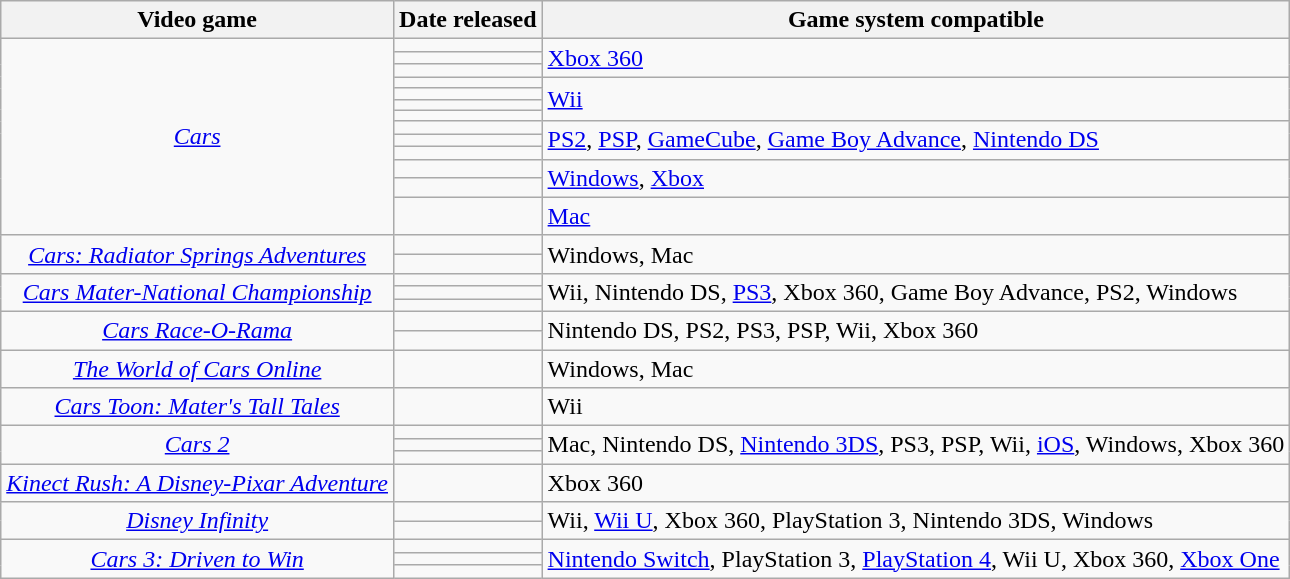<table class="wikitable">
<tr>
<th>Video game</th>
<th>Date released</th>
<th>Game system compatible</th>
</tr>
<tr>
<td rowspan="13" align="center"><em><a href='#'>Cars</a></em></td>
<td></td>
<td rowspan="3"><a href='#'>Xbox 360</a></td>
</tr>
<tr>
<td></td>
</tr>
<tr>
<td></td>
</tr>
<tr>
<td></td>
<td rowspan="4"><a href='#'>Wii</a></td>
</tr>
<tr>
<td></td>
</tr>
<tr>
<td></td>
</tr>
<tr>
<td></td>
</tr>
<tr>
<td></td>
<td rowspan="3"><a href='#'>PS2</a>, <a href='#'>PSP</a>, <a href='#'>GameCube</a>, <a href='#'>Game Boy Advance</a>, <a href='#'>Nintendo DS</a></td>
</tr>
<tr>
<td></td>
</tr>
<tr>
<td></td>
</tr>
<tr>
<td></td>
<td rowspan="2"><a href='#'>Windows</a>, <a href='#'>Xbox</a></td>
</tr>
<tr>
<td></td>
</tr>
<tr>
<td></td>
<td><a href='#'>Mac</a></td>
</tr>
<tr>
<td rowspan="2" align="center"><em><a href='#'>Cars: Radiator Springs Adventures</a></em></td>
<td></td>
<td rowspan="2">Windows, Mac</td>
</tr>
<tr>
<td></td>
</tr>
<tr>
<td rowspan="3" align="center"><em><a href='#'>Cars Mater-National Championship</a></em></td>
<td></td>
<td rowspan="3">Wii, Nintendo DS, <a href='#'>PS3</a>, Xbox 360, Game Boy Advance, PS2, Windows</td>
</tr>
<tr>
<td></td>
</tr>
<tr>
<td></td>
</tr>
<tr>
<td rowspan="2" align="center"><em><a href='#'>Cars Race-O-Rama</a></em></td>
<td></td>
<td rowspan="2">Nintendo DS, PS2, PS3, PSP, Wii, Xbox 360</td>
</tr>
<tr>
<td></td>
</tr>
<tr>
<td align="center"><em><a href='#'>The World of Cars Online</a></em></td>
<td></td>
<td>Windows, Mac</td>
</tr>
<tr>
<td align="center"><em><a href='#'>Cars Toon: Mater's Tall Tales</a></em></td>
<td></td>
<td>Wii</td>
</tr>
<tr>
<td rowspan="3" align="center"><em><a href='#'>Cars 2</a></em></td>
<td></td>
<td rowspan="3">Mac, Nintendo DS, <a href='#'>Nintendo 3DS</a>, PS3, PSP, Wii, <a href='#'>iOS</a>, Windows, Xbox 360</td>
</tr>
<tr>
<td></td>
</tr>
<tr>
<td></td>
</tr>
<tr>
<td align="center"><em><a href='#'>Kinect Rush: A Disney-Pixar Adventure</a></em></td>
<td></td>
<td>Xbox 360</td>
</tr>
<tr>
<td rowspan="2" align="center"><em><a href='#'>Disney Infinity</a></em></td>
<td></td>
<td rowspan="2">Wii, <a href='#'>Wii U</a>, Xbox 360, PlayStation 3, Nintendo 3DS, Windows</td>
</tr>
<tr>
<td></td>
</tr>
<tr>
<td rowspan="3" align="center"><em><a href='#'>Cars 3: Driven to Win</a></em></td>
<td></td>
<td rowspan="3"><a href='#'>Nintendo Switch</a>, PlayStation 3, <a href='#'>PlayStation 4</a>, Wii U, Xbox 360, <a href='#'>Xbox One</a></td>
</tr>
<tr>
<td></td>
</tr>
<tr>
<td></td>
</tr>
</table>
